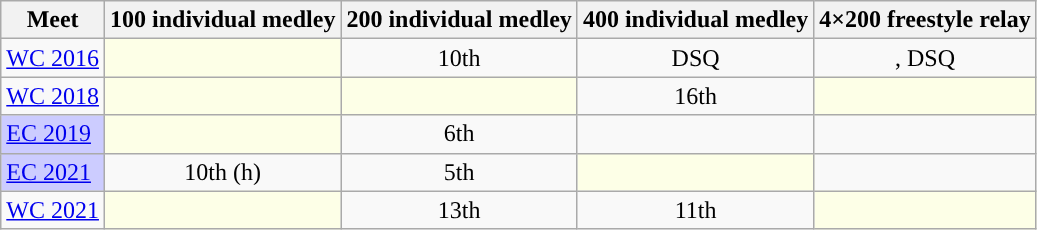<table class="sortable wikitable">
<tr>
<th>Meet</th>
<th class="unsortable">100 individual medley</th>
<th class="unsortable">200 individual medley</th>
<th class="unsortable">400 individual medley</th>
<th class="unsortable">4×200 freestyle relay</th>
</tr>
<tr>
<td><a href='#'>WC 2016</a></td>
<td style="background:#fdffe7"></td>
<td align="center">10th</td>
<td align="center">DSQ</td>
<td align="center">, DSQ</td>
</tr>
<tr>
<td><a href='#'>WC 2018</a></td>
<td style="background:#fdffe7"></td>
<td style="background:#fdffe7"></td>
<td align="center">16th</td>
<td style="background:#fdffe7"></td>
</tr>
<tr>
<td style="background:#ccccff"><a href='#'>EC 2019</a></td>
<td style="background:#fdffe7"></td>
<td align="center">6th</td>
<td align="center"></td>
<td></td>
</tr>
<tr>
<td style="background:#ccccff"><a href='#'>EC 2021</a></td>
<td align="center">10th (h)</td>
<td align="center">5th</td>
<td style="background:#fdffe7"></td>
<td></td>
</tr>
<tr>
<td><a href='#'>WC 2021</a></td>
<td style="background:#fdffe7"></td>
<td align="center">13th</td>
<td align="center">11th</td>
<td style="background:#fdffe7"></td>
</tr>
</table>
